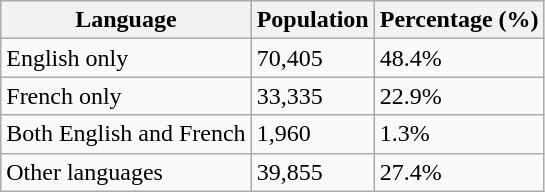<table class="wikitable">
<tr>
<th>Language</th>
<th>Population</th>
<th>Percentage (%)</th>
</tr>
<tr>
<td>English only</td>
<td>70,405</td>
<td>48.4%</td>
</tr>
<tr>
<td>French only</td>
<td>33,335</td>
<td>22.9%</td>
</tr>
<tr>
<td>Both English and French</td>
<td>1,960</td>
<td>1.3%</td>
</tr>
<tr>
<td>Other languages</td>
<td>39,855</td>
<td>27.4%</td>
</tr>
</table>
